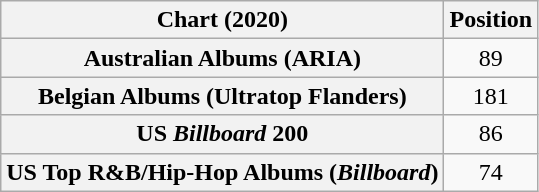<table class="wikitable sortable plainrowheaders" style="text-align:center">
<tr>
<th scope="col">Chart (2020)</th>
<th scope="col">Position</th>
</tr>
<tr>
<th scope="row">Australian Albums (ARIA)</th>
<td>89</td>
</tr>
<tr>
<th scope="row">Belgian Albums (Ultratop Flanders)</th>
<td>181</td>
</tr>
<tr>
<th scope="row">US <em>Billboard</em> 200</th>
<td>86</td>
</tr>
<tr>
<th scope="row">US Top R&B/Hip-Hop Albums (<em>Billboard</em>)</th>
<td>74</td>
</tr>
</table>
